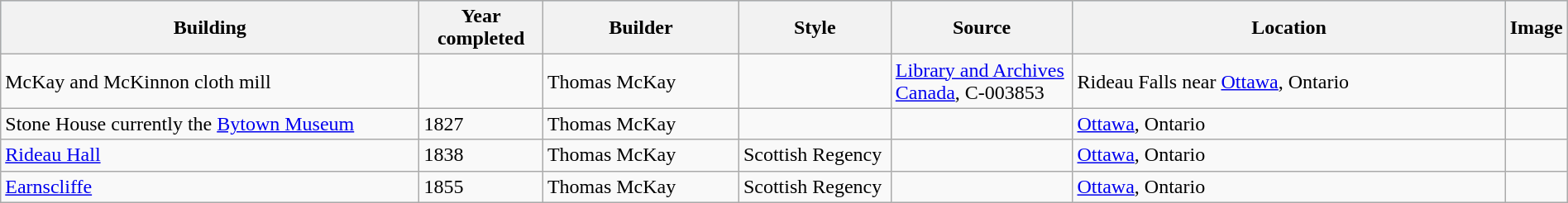<table class="wikitable" style="margin:1em auto;">
<tr style="background:lightblue;">
<th width=28%>Building</th>
<th width=8%>Year completed</th>
<th width=13%>Builder</th>
<th width=10%>Style</th>
<th width=12%>Source</th>
<th width=32%>Location</th>
<th width=7%>Image</th>
</tr>
<tr>
<td>McKay and McKinnon cloth mill</td>
<td></td>
<td>Thomas McKay</td>
<td></td>
<td><a href='#'>Library and Archives Canada</a>, C-003853</td>
<td>Rideau Falls near <a href='#'>Ottawa</a>, Ontario</td>
<td></td>
</tr>
<tr>
<td>Stone House currently the <a href='#'>Bytown Museum</a></td>
<td>1827</td>
<td>Thomas McKay</td>
<td></td>
<td></td>
<td><a href='#'>Ottawa</a>, Ontario</td>
<td></td>
</tr>
<tr>
<td><a href='#'>Rideau Hall</a></td>
<td>1838</td>
<td>Thomas McKay</td>
<td>Scottish Regency</td>
<td></td>
<td><a href='#'>Ottawa</a>, Ontario</td>
<td></td>
</tr>
<tr>
<td><a href='#'>Earnscliffe</a></td>
<td>1855</td>
<td>Thomas McKay</td>
<td>Scottish Regency</td>
<td></td>
<td><a href='#'>Ottawa</a>, Ontario</td>
<td></td>
</tr>
</table>
